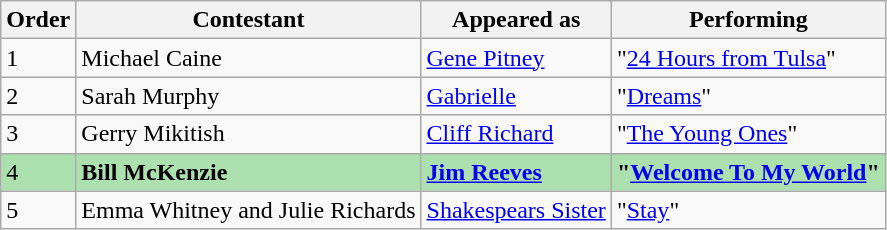<table class="wikitable">
<tr>
<th>Order</th>
<th>Contestant</th>
<th>Appeared as</th>
<th>Performing</th>
</tr>
<tr>
<td>1</td>
<td>Michael Caine</td>
<td><a href='#'>Gene Pitney</a></td>
<td>"<a href='#'>24 Hours from Tulsa</a>"</td>
</tr>
<tr>
<td>2</td>
<td>Sarah Murphy</td>
<td><a href='#'>Gabrielle</a></td>
<td>"<a href='#'>Dreams</a>"</td>
</tr>
<tr>
<td>3</td>
<td>Gerry Mikitish</td>
<td><a href='#'>Cliff Richard</a></td>
<td>"<a href='#'>The Young Ones</a>"</td>
</tr>
<tr style="background:#ACE1AF;">
<td>4</td>
<td><strong>Bill McKenzie</strong></td>
<td><strong><a href='#'>Jim Reeves</a></strong></td>
<td><strong>"<a href='#'>Welcome To My World</a>"</strong></td>
</tr>
<tr>
<td>5</td>
<td>Emma Whitney and Julie Richards</td>
<td><a href='#'>Shakespears Sister</a></td>
<td>"<a href='#'>Stay</a>"</td>
</tr>
</table>
